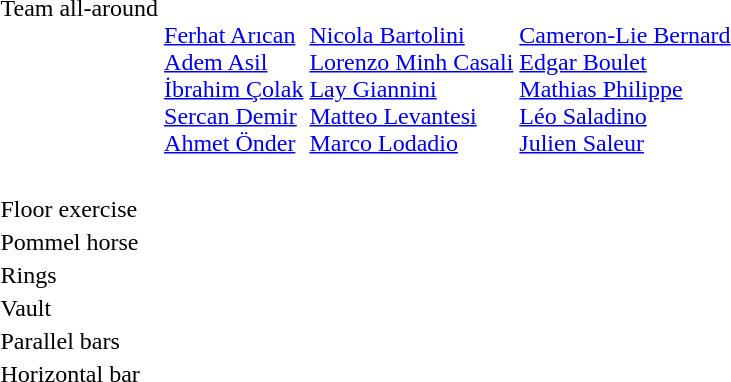<table>
<tr valign="top">
<td>Team all-around<br></td>
<td><br><a href='#'>Ferhat Arıcan</a><br><a href='#'>Adem Asil</a><br><a href='#'>İbrahim Çolak</a><br><a href='#'>Sercan Demir</a><br><a href='#'>Ahmet Önder</a></td>
<td><br><a href='#'>Nicola Bartolini</a><br><a href='#'>Lorenzo Minh Casali</a><br><a href='#'>Lay Giannini</a><br><a href='#'>Matteo Levantesi</a><br><a href='#'>Marco Lodadio</a></td>
<td><br><a href='#'>Cameron-Lie Bernard</a><br><a href='#'>Edgar Boulet</a><br><a href='#'>Mathias Philippe</a><br><a href='#'>Léo Saladino</a><br><a href='#'>Julien Saleur</a></td>
</tr>
<tr>
<td><br></td>
<td></td>
<td></td>
<td></td>
</tr>
<tr>
<td>Floor exercise</td>
<td></td>
<td></td>
<td></td>
</tr>
<tr>
<td>Pommel horse</td>
<td></td>
<td></td>
<td></td>
</tr>
<tr>
<td>Rings</td>
<td></td>
<td></td>
<td></td>
</tr>
<tr>
<td>Vault</td>
<td></td>
<td></td>
<td></td>
</tr>
<tr>
<td>Parallel bars</td>
<td></td>
<td></td>
<td></td>
</tr>
<tr>
<td>Horizontal bar</td>
<td></td>
<td></td>
<td></td>
</tr>
</table>
